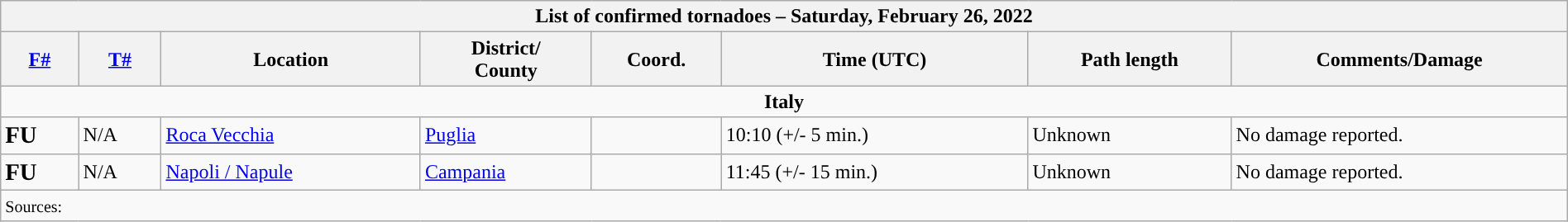<table class="wikitable collapsible" width="100%">
<tr>
<th colspan="8">List of confirmed tornadoes – Saturday, February 26, 2022</th>
</tr>
<tr>
<th><a href='#'>F#</a></th>
<th><a href='#'>T#</a></th>
<th>Location</th>
<th>District/<br>County</th>
<th>Coord.</th>
<th>Time (UTC)</th>
<th>Path length</th>
<th>Comments/Damage</th>
</tr>
<tr>
<td colspan="8" align=center><strong>Italy</strong></td>
</tr>
<tr>
<td><big><strong>FU</strong></big></td>
<td>N/A</td>
<td><a href='#'>Roca Vecchia</a></td>
<td><a href='#'>Puglia</a></td>
<td></td>
<td>10:10 (+/- 5 min.)</td>
<td>Unknown</td>
<td>No damage reported.</td>
</tr>
<tr>
<td><big><strong>FU</strong></big></td>
<td>N/A</td>
<td><a href='#'>Napoli / Napule</a></td>
<td><a href='#'>Campania</a></td>
<td></td>
<td>11:45 (+/- 15 min.)</td>
<td>Unknown</td>
<td>No damage reported.</td>
</tr>
<tr>
<td colspan="8"><small>Sources:  </small></td>
</tr>
</table>
